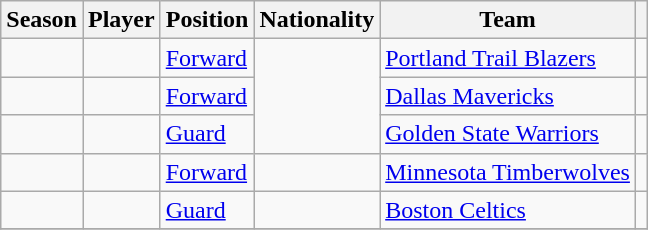<table class="wikitable sortable">
<tr>
<th>Season</th>
<th>Player</th>
<th>Position</th>
<th>Nationality</th>
<th>Team</th>
<th class="unsortable"></th>
</tr>
<tr>
<td></td>
<td></td>
<td><a href='#'>Forward</a></td>
<td rowspan="3"></td>
<td><a href='#'>Portland Trail Blazers</a></td>
<td></td>
</tr>
<tr>
<td></td>
<td></td>
<td><a href='#'>Forward</a></td>
<td><a href='#'>Dallas Mavericks</a></td>
<td></td>
</tr>
<tr>
<td></td>
<td></td>
<td><a href='#'>Guard</a></td>
<td><a href='#'>Golden State Warriors</a></td>
<td></td>
</tr>
<tr>
<td></td>
<td></td>
<td><a href='#'>Forward</a></td>
<td rowspan="1"></td>
<td><a href='#'>Minnesota Timberwolves</a></td>
<td></td>
</tr>
<tr>
<td></td>
<td></td>
<td><a href='#'>Guard</a></td>
<td rowspan="1"></td>
<td><a href='#'>Boston Celtics</a></td>
<td></td>
</tr>
<tr>
</tr>
</table>
